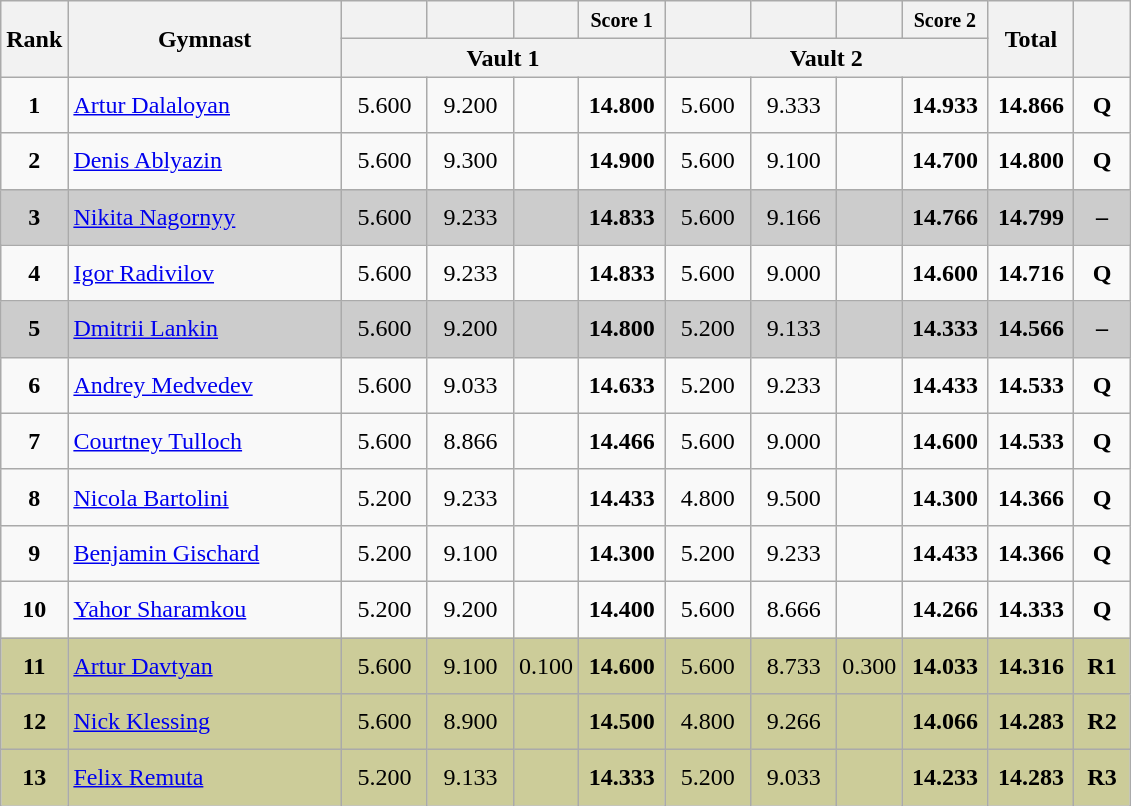<table style="text-align:center;" class="wikitable sortable">
<tr>
<th style="width:15px;" rowspan="2">Rank</th>
<th style="width:175px;" rowspan="2">Gymnast</th>
<th style="width:50px;"><small></small></th>
<th style="width:50px;"><small></small></th>
<th style="width:20px;"><small></small></th>
<th style="width:50px;"><small>Score 1</small></th>
<th style="width:50px;"><small></small></th>
<th style="width:50px;"><small></small></th>
<th style="width:20px;"><small></small></th>
<th style="width:50px;"><small>Score 2</small></th>
<th style="width:50px;" rowspan="2">Total</th>
<th style="width:30px;" rowspan="2"><small></small></th>
</tr>
<tr>
<th colspan="4">Vault 1</th>
<th colspan="4">Vault 2</th>
</tr>
<tr>
<td scope="row" style="text-align:center"><strong>1</strong></td>
<td style="height:30px; text-align:left;"> <a href='#'>Artur Dalaloyan</a></td>
<td>5.600</td>
<td>9.200</td>
<td></td>
<td><strong>14.800</strong></td>
<td>5.600</td>
<td>9.333</td>
<td></td>
<td><strong>14.933</strong></td>
<td><strong>14.866</strong></td>
<td><strong>Q</strong></td>
</tr>
<tr>
<td scope="row" style="text-align:center"><strong>2</strong></td>
<td style="height:30px; text-align:left;"> <a href='#'>Denis Ablyazin</a></td>
<td>5.600</td>
<td>9.300</td>
<td></td>
<td><strong>14.900</strong></td>
<td>5.600</td>
<td>9.100</td>
<td></td>
<td><strong>14.700</strong></td>
<td><strong>14.800</strong></td>
<td><strong>Q</strong></td>
</tr>
<tr style="background:#cccccc;">
<td scope="row" style="text-align:center"><strong>3</strong></td>
<td style="height:30px; text-align:left;"> <a href='#'>Nikita Nagornyy</a></td>
<td>5.600</td>
<td>9.233</td>
<td></td>
<td><strong>14.833</strong></td>
<td>5.600</td>
<td>9.166</td>
<td></td>
<td><strong>14.766</strong></td>
<td><strong>14.799</strong></td>
<td><strong>–</strong></td>
</tr>
<tr>
<td scope="row" style="text-align:center"><strong>4</strong></td>
<td style="height:30px; text-align:left;"> <a href='#'>Igor Radivilov</a></td>
<td>5.600</td>
<td>9.233</td>
<td></td>
<td><strong>14.833</strong></td>
<td>5.600</td>
<td>9.000</td>
<td></td>
<td><strong>14.600</strong></td>
<td><strong>14.716</strong></td>
<td><strong>Q</strong></td>
</tr>
<tr style="background:#cccccc;">
<td scope="row" style="text-align:center"><strong>5</strong></td>
<td style="height:30px; text-align:left;"> <a href='#'>Dmitrii Lankin</a></td>
<td>5.600</td>
<td>9.200</td>
<td></td>
<td><strong>14.800</strong></td>
<td>5.200</td>
<td>9.133</td>
<td></td>
<td><strong>14.333</strong></td>
<td><strong>14.566</strong></td>
<td><strong>–</strong></td>
</tr>
<tr>
<td scope="row" style="text-align:center"><strong>6</strong></td>
<td style="height:30px; text-align:left;"> <a href='#'>Andrey Medvedev</a></td>
<td>5.600</td>
<td>9.033</td>
<td></td>
<td><strong>14.633</strong></td>
<td>5.200</td>
<td>9.233</td>
<td></td>
<td><strong>14.433</strong></td>
<td><strong>14.533</strong></td>
<td><strong>Q</strong></td>
</tr>
<tr>
<td scope="row" style="text-align:center"><strong>7</strong></td>
<td style="height:30px; text-align:left;"> <a href='#'>Courtney Tulloch</a></td>
<td>5.600</td>
<td>8.866</td>
<td></td>
<td><strong>14.466</strong></td>
<td>5.600</td>
<td>9.000</td>
<td></td>
<td><strong>14.600</strong></td>
<td><strong>14.533</strong></td>
<td><strong>Q</strong></td>
</tr>
<tr>
<td scope="row" style="text-align:center"><strong>8</strong></td>
<td style="height:30px; text-align:left;"> <a href='#'>Nicola Bartolini</a></td>
<td>5.200</td>
<td>9.233</td>
<td></td>
<td><strong>14.433</strong></td>
<td>4.800</td>
<td>9.500</td>
<td></td>
<td><strong>14.300</strong></td>
<td><strong>14.366</strong></td>
<td><strong>Q</strong></td>
</tr>
<tr>
<td scope="row" style="text-align:center"><strong>9</strong></td>
<td style="height:30px; text-align:left;"> <a href='#'>Benjamin Gischard</a></td>
<td>5.200</td>
<td>9.100</td>
<td></td>
<td><strong>14.300</strong></td>
<td>5.200</td>
<td>9.233</td>
<td></td>
<td><strong>14.433</strong></td>
<td><strong>14.366</strong></td>
<td><strong>Q</strong></td>
</tr>
<tr>
<td scope="row" style="text-align:center"><strong>10</strong></td>
<td style="height:30px; text-align:left;"> <a href='#'>Yahor Sharamkou</a></td>
<td>5.200</td>
<td>9.200</td>
<td></td>
<td><strong>14.400</strong></td>
<td>5.600</td>
<td>8.666</td>
<td></td>
<td><strong>14.266</strong></td>
<td><strong>14.333</strong></td>
<td><strong>Q</strong></td>
</tr>
<tr style="background:#cccc99;">
<td scope="row" style="text-align:center"><strong>11</strong></td>
<td style="height:30px; text-align:left;"> <a href='#'>Artur Davtyan</a></td>
<td>5.600</td>
<td>9.100</td>
<td>0.100</td>
<td><strong>14.600</strong></td>
<td>5.600</td>
<td>8.733</td>
<td>0.300</td>
<td><strong>14.033</strong></td>
<td><strong>14.316</strong></td>
<td><strong>R1</strong></td>
</tr>
<tr style="background:#cccc99;">
<td scope="row" style="text-align:center"><strong>12</strong></td>
<td style="height:30px; text-align:left;"> <a href='#'>Nick Klessing</a></td>
<td>5.600</td>
<td>8.900</td>
<td></td>
<td><strong>14.500</strong></td>
<td>4.800</td>
<td>9.266</td>
<td></td>
<td><strong>14.066</strong></td>
<td><strong>14.283</strong></td>
<td><strong>R2</strong></td>
</tr>
<tr style="background:#cccc99;">
<td scope="row" style="text-align:center"><strong>13</strong></td>
<td style="height:30px; text-align:left;"> <a href='#'>Felix Remuta</a></td>
<td>5.200</td>
<td>9.133</td>
<td></td>
<td><strong>14.333</strong></td>
<td>5.200</td>
<td>9.033</td>
<td></td>
<td><strong>14.233</strong></td>
<td><strong>14.283</strong></td>
<td><strong>R3</strong></td>
</tr>
</table>
